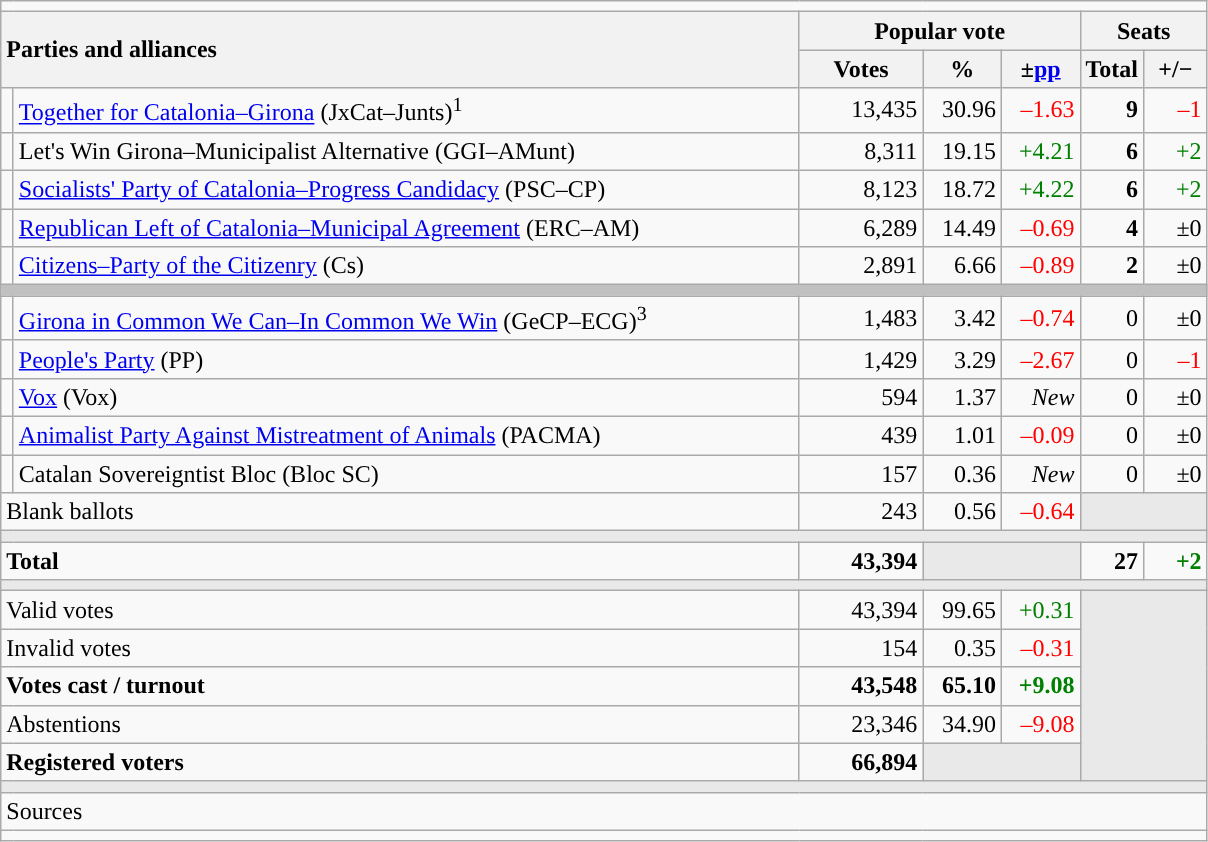<table class="wikitable" style="text-align:right;">
<tr>
<td colspan="7"></td>
</tr>
<tr>
<th style="text-align:left;" rowspan="2" colspan="2" width="525">Parties and alliances</th>
<th colspan="3">Popular vote</th>
<th colspan="2">Seats</th>
</tr>
<tr>
<th width="75">Votes</th>
<th width="45">%</th>
<th width="45">±<a href='#'>pp</a></th>
<th width="35">Total</th>
<th width="35">+/−</th>
</tr>
<tr>
<td width="1" style="color:inherit;background:"></td>
<td align="left"><a href='#'>Together for Catalonia–Girona</a> (JxCat–Junts)<sup>1</sup></td>
<td>13,435</td>
<td>30.96</td>
<td style="color:red;">–1.63</td>
<td><strong>9</strong></td>
<td style="color:red;">–1</td>
</tr>
<tr>
<td style="color:inherit;background:"></td>
<td align="left">Let's Win Girona–Municipalist Alternative (GGI–AMunt)</td>
<td>8,311</td>
<td>19.15</td>
<td style="color:green;">+4.21</td>
<td><strong>6</strong></td>
<td style="color:green;">+2</td>
</tr>
<tr>
<td style="color:inherit;background:"></td>
<td align="left"><a href='#'>Socialists' Party of Catalonia–Progress Candidacy</a> (PSC–CP)</td>
<td>8,123</td>
<td>18.72</td>
<td style="color:green;">+4.22</td>
<td><strong>6</strong></td>
<td style="color:green;">+2</td>
</tr>
<tr>
<td style="color:inherit;background:"></td>
<td align="left"><a href='#'>Republican Left of Catalonia–Municipal Agreement</a> (ERC–AM)</td>
<td>6,289</td>
<td>14.49</td>
<td style="color:red;">–0.69</td>
<td><strong>4</strong></td>
<td>±0</td>
</tr>
<tr>
<td style="color:inherit;background:"></td>
<td align="left"><a href='#'>Citizens–Party of the Citizenry</a> (Cs)</td>
<td>2,891</td>
<td>6.66</td>
<td style="color:red;">–0.89</td>
<td><strong>2</strong></td>
<td>±0</td>
</tr>
<tr>
<td colspan="7" bgcolor="#C0C0C0"></td>
</tr>
<tr>
<td style="color:inherit;background:"></td>
<td align="left"><a href='#'>Girona in Common We Can–In Common We Win</a> (GeCP–ECG)<sup>3</sup></td>
<td>1,483</td>
<td>3.42</td>
<td style="color:red;">–0.74</td>
<td>0</td>
<td>±0</td>
</tr>
<tr>
<td style="color:inherit;background:"></td>
<td align="left"><a href='#'>People's Party</a> (PP)</td>
<td>1,429</td>
<td>3.29</td>
<td style="color:red;">–2.67</td>
<td>0</td>
<td style="color:red;">–1</td>
</tr>
<tr>
<td style="color:inherit;background:"></td>
<td align="left"><a href='#'>Vox</a> (Vox)</td>
<td>594</td>
<td>1.37</td>
<td><em>New</em></td>
<td>0</td>
<td>±0</td>
</tr>
<tr>
<td style="color:inherit;background:"></td>
<td align="left"><a href='#'>Animalist Party Against Mistreatment of Animals</a> (PACMA)</td>
<td>439</td>
<td>1.01</td>
<td style="color:red;">–0.09</td>
<td>0</td>
<td>±0</td>
</tr>
<tr>
<td style="color:inherit;background:"></td>
<td align="left">Catalan Sovereigntist Bloc (Bloc SC)</td>
<td>157</td>
<td>0.36</td>
<td><em>New</em></td>
<td>0</td>
<td>±0</td>
</tr>
<tr>
<td align="left" colspan="2">Blank ballots</td>
<td>243</td>
<td>0.56</td>
<td style="color:red;">–0.64</td>
<td bgcolor="#E9E9E9" colspan="2"></td>
</tr>
<tr>
<td colspan="7" bgcolor="#E9E9E9"></td>
</tr>
<tr style="font-weight:bold;">
<td align="left" colspan="2">Total</td>
<td>43,394</td>
<td bgcolor="#E9E9E9" colspan="2"></td>
<td>27</td>
<td style="color:green;">+2</td>
</tr>
<tr>
<td colspan="7" bgcolor="#E9E9E9"></td>
</tr>
<tr>
<td align="left" colspan="2">Valid votes</td>
<td>43,394</td>
<td>99.65</td>
<td style="color:green;">+0.31</td>
<td bgcolor="#E9E9E9" colspan="2" rowspan="5"></td>
</tr>
<tr>
<td align="left" colspan="2">Invalid votes</td>
<td>154</td>
<td>0.35</td>
<td style="color:red;">–0.31</td>
</tr>
<tr style="font-weight:bold;">
<td align="left" colspan="2">Votes cast / turnout</td>
<td>43,548</td>
<td>65.10</td>
<td style="color:green;">+9.08</td>
</tr>
<tr>
<td align="left" colspan="2">Abstentions</td>
<td>23,346</td>
<td>34.90</td>
<td style="color:red;">–9.08</td>
</tr>
<tr style="font-weight:bold;">
<td align="left" colspan="2">Registered voters</td>
<td>66,894</td>
<td bgcolor="#E9E9E9" colspan="2"></td>
</tr>
<tr>
<td colspan="7" bgcolor="#E9E9E9"></td>
</tr>
<tr>
<td align="left" colspan="7">Sources</td>
</tr>
<tr>
<td colspan="7" style="text-align:left; max-width:790px;"></td>
</tr>
</table>
